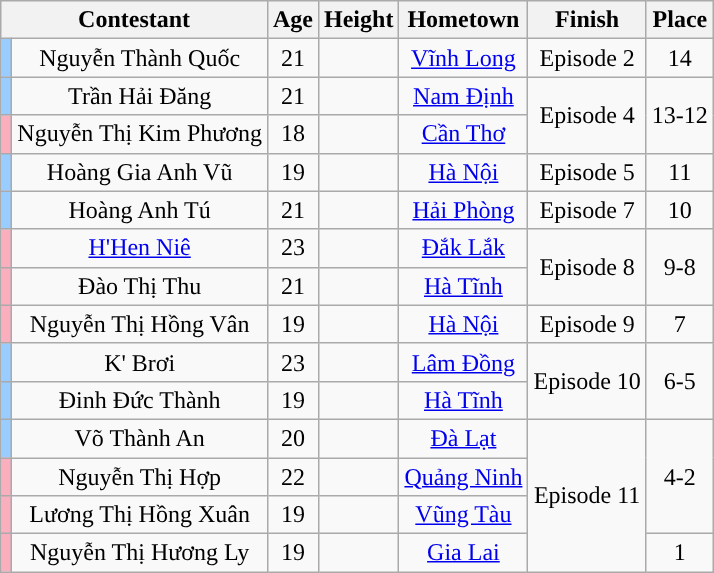<table class="wikitable sortable" style="text-align:center;">
<tr>
<th colspan=2>Contestant</th>
<th>Age</th>
<th>Height</th>
<th>Hometown</th>
<th>Finish</th>
<th>Place</th>
</tr>
<tr>
<th style="background:#9cf;"></th>
<td>Nguyễn Thành Quốc</td>
<td>21</td>
<td></td>
<td><a href='#'>Vĩnh Long</a></td>
<td>Episode 2</td>
<td>14</td>
</tr>
<tr>
<th style="background:#9cf;"></th>
<td>Trần Hải Đăng</td>
<td>21</td>
<td></td>
<td><a href='#'>Nam Định</a></td>
<td rowspan=2>Episode 4</td>
<td rowspan=2>13-12</td>
</tr>
<tr>
<th style="background:#faafbe"></th>
<td>Nguyễn Thị Kim Phương</td>
<td>18</td>
<td></td>
<td><a href='#'>Cần Thơ</a></td>
</tr>
<tr>
<th style="background:#9cf;"></th>
<td>Hoàng Gia Anh Vũ</td>
<td>19</td>
<td></td>
<td><a href='#'>Hà Nội</a></td>
<td>Episode 5</td>
<td>11</td>
</tr>
<tr>
<th style="background:#9cf;"></th>
<td>Hoàng Anh Tú</td>
<td>21</td>
<td></td>
<td><a href='#'>Hải Phòng</a></td>
<td>Episode 7</td>
<td>10</td>
</tr>
<tr>
<th style="background:#faafbe"></th>
<td><a href='#'>H'Hen Niê</a></td>
<td>23</td>
<td></td>
<td><a href='#'>Đắk Lắk</a></td>
<td rowspan=2>Episode 8</td>
<td rowspan=2>9-8</td>
</tr>
<tr>
<th style="background:#faafbe"></th>
<td>Đào Thị Thu</td>
<td>21</td>
<td></td>
<td><a href='#'>Hà Tĩnh</a></td>
</tr>
<tr>
<th style="background:#faafbe"></th>
<td>Nguyễn Thị Hồng Vân</td>
<td>19</td>
<td></td>
<td><a href='#'>Hà Nội</a></td>
<td>Episode 9</td>
<td>7</td>
</tr>
<tr>
<th style="background:#9cf;"></th>
<td>K' Brơi</td>
<td>23</td>
<td></td>
<td><a href='#'>Lâm Đồng</a></td>
<td rowspan=2>Episode 10</td>
<td rowspan=2>6-5</td>
</tr>
<tr>
<th style="background:#9cf;"></th>
<td>Đinh Đức Thành</td>
<td>19</td>
<td></td>
<td><a href='#'>Hà Tĩnh</a></td>
</tr>
<tr>
<th style="background:#9cf;"></th>
<td>Võ Thành An</td>
<td>20</td>
<td></td>
<td><a href='#'>Đà Lạt</a></td>
<td rowspan=4>Episode 11</td>
<td rowspan=3>4-2</td>
</tr>
<tr>
<th style="background:#faafbe"></th>
<td>Nguyễn Thị Hợp</td>
<td>22</td>
<td></td>
<td><a href='#'>Quảng Ninh</a></td>
</tr>
<tr>
<th style="background:#faafbe"></th>
<td>Lương Thị Hồng Xuân</td>
<td>19</td>
<td></td>
<td><a href='#'>Vũng Tàu</a></td>
</tr>
<tr>
<th style="background:#faafbe"></th>
<td>Nguyễn Thị Hương Ly</td>
<td>19</td>
<td></td>
<td><a href='#'>Gia Lai</a></td>
<td>1</td>
</tr>
</table>
